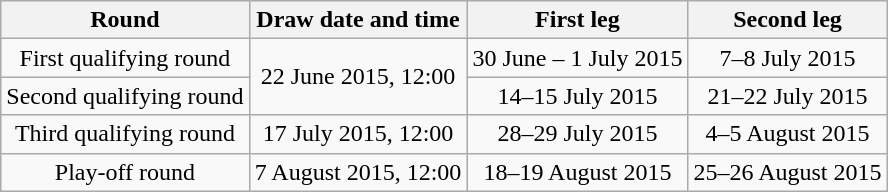<table class="wikitable" style="text-align:center">
<tr>
<th>Round</th>
<th>Draw date and time</th>
<th>First leg</th>
<th>Second leg</th>
</tr>
<tr>
<td>First qualifying round</td>
<td rowspan=2>22 June 2015, 12:00</td>
<td>30 June – 1 July 2015</td>
<td>7–8 July 2015</td>
</tr>
<tr>
<td>Second qualifying round</td>
<td>14–15 July 2015</td>
<td>21–22 July 2015</td>
</tr>
<tr>
<td>Third qualifying round</td>
<td>17 July 2015, 12:00</td>
<td>28–29 July 2015</td>
<td>4–5 August 2015</td>
</tr>
<tr>
<td>Play-off round</td>
<td>7 August 2015, 12:00</td>
<td>18–19 August 2015</td>
<td>25–26 August 2015</td>
</tr>
</table>
